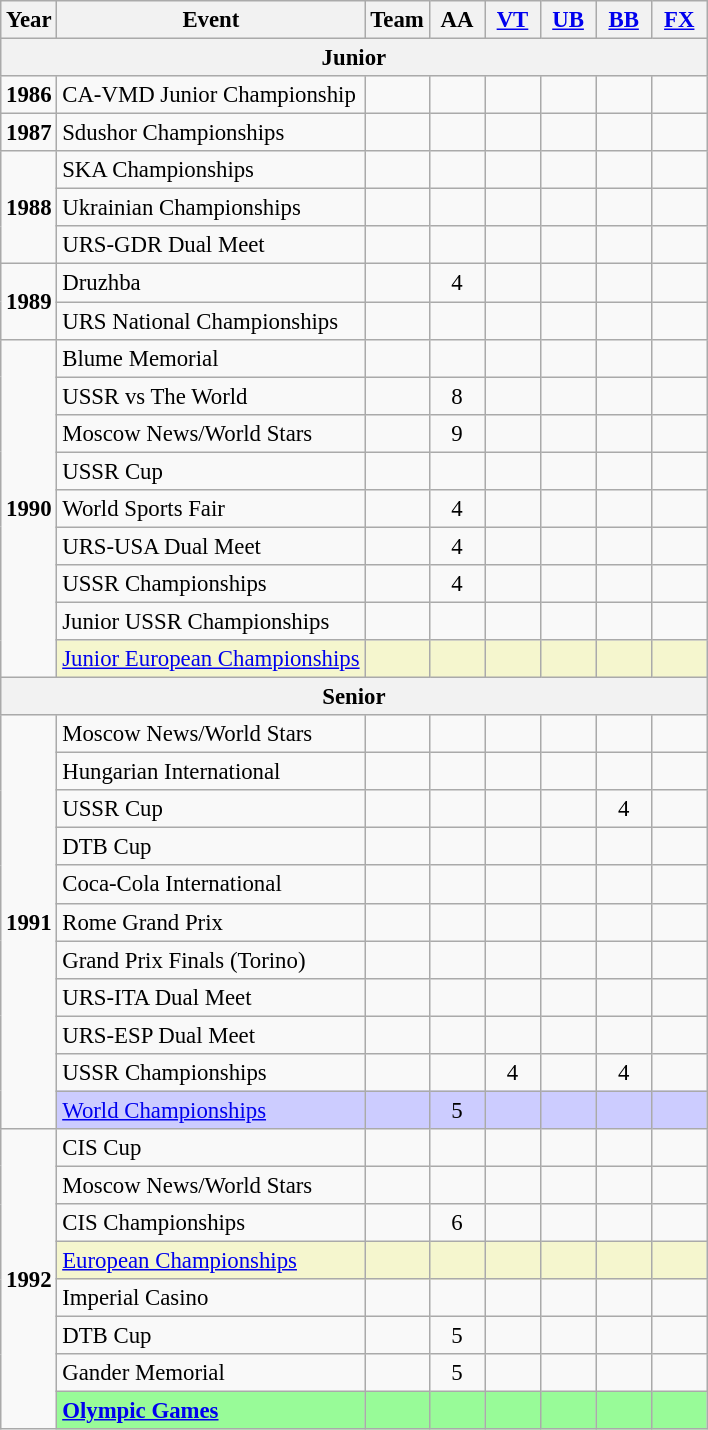<table class="wikitable" style="text-align:center; font-size:95%;">
<tr>
<th align=center>Year</th>
<th align=center>Event</th>
<th style="width:30px;">Team</th>
<th style="width:30px;">AA</th>
<th style="width:30px;"><a href='#'>VT</a></th>
<th style="width:30px;"><a href='#'>UB</a></th>
<th style="width:30px;"><a href='#'>BB</a></th>
<th style="width:30px;"><a href='#'>FX</a></th>
</tr>
<tr>
<th colspan="8">Junior</th>
</tr>
<tr>
<td rowspan="1"><strong>1986</strong></td>
<td align=left>CA-VMD Junior Championship</td>
<td></td>
<td></td>
<td></td>
<td></td>
<td></td>
<td></td>
</tr>
<tr>
<td rowspan="1"><strong>1987</strong></td>
<td align=left>Sdushor Championships</td>
<td></td>
<td></td>
<td></td>
<td></td>
<td></td>
<td></td>
</tr>
<tr>
<td rowspan="3"><strong>1988</strong></td>
<td align=left>SKA Championships</td>
<td></td>
<td></td>
<td></td>
<td></td>
<td></td>
<td></td>
</tr>
<tr>
<td align=left>Ukrainian Championships</td>
<td></td>
<td></td>
<td></td>
<td></td>
<td></td>
<td></td>
</tr>
<tr>
<td align=left>URS-GDR Dual Meet</td>
<td></td>
<td></td>
<td></td>
<td></td>
<td></td>
<td></td>
</tr>
<tr>
<td rowspan="2"><strong>1989</strong></td>
<td align=left>Druzhba</td>
<td></td>
<td>4</td>
<td></td>
<td></td>
<td></td>
<td></td>
</tr>
<tr>
<td align=left>URS National Championships</td>
<td></td>
<td></td>
<td></td>
<td></td>
<td></td>
<td></td>
</tr>
<tr>
<td rowspan="9"><strong>1990</strong></td>
<td align=left>Blume Memorial</td>
<td></td>
<td></td>
<td></td>
<td></td>
<td></td>
<td></td>
</tr>
<tr>
<td align=left>USSR vs The World</td>
<td></td>
<td>8</td>
<td></td>
<td></td>
<td></td>
<td></td>
</tr>
<tr>
<td align=left>Moscow News/World Stars</td>
<td></td>
<td>9</td>
<td></td>
<td></td>
<td></td>
<td></td>
</tr>
<tr>
<td align=left>USSR Cup</td>
<td></td>
<td></td>
<td></td>
<td></td>
<td></td>
<td></td>
</tr>
<tr>
<td align=left>World Sports Fair</td>
<td></td>
<td>4</td>
<td></td>
<td></td>
<td></td>
<td></td>
</tr>
<tr>
<td align=left>URS-USA Dual Meet</td>
<td></td>
<td>4</td>
<td></td>
<td></td>
<td></td>
<td></td>
</tr>
<tr>
<td align=left>USSR Championships</td>
<td></td>
<td>4</td>
<td></td>
<td></td>
<td></td>
<td></td>
</tr>
<tr>
<td align=left>Junior USSR Championships</td>
<td></td>
<td></td>
<td></td>
<td></td>
<td></td>
<td></td>
</tr>
<tr bgcolor=#F5F6CE>
<td align=left><a href='#'>Junior European Championships</a></td>
<td></td>
<td></td>
<td></td>
<td></td>
<td></td>
<td></td>
</tr>
<tr>
<th colspan="8">Senior</th>
</tr>
<tr>
<td rowspan="11"><strong>1991</strong></td>
<td align=left>Moscow News/World Stars</td>
<td></td>
<td></td>
<td></td>
<td></td>
<td></td>
<td></td>
</tr>
<tr>
<td align=left>Hungarian International</td>
<td></td>
<td></td>
<td></td>
<td></td>
<td></td>
<td></td>
</tr>
<tr>
<td align=left>USSR Cup</td>
<td></td>
<td></td>
<td></td>
<td></td>
<td>4</td>
<td></td>
</tr>
<tr>
<td align=left>DTB Cup</td>
<td></td>
<td></td>
<td></td>
<td></td>
<td></td>
<td></td>
</tr>
<tr>
<td align=left>Coca-Cola International</td>
<td></td>
<td></td>
<td></td>
<td></td>
<td></td>
<td></td>
</tr>
<tr>
<td align=left>Rome Grand Prix</td>
<td></td>
<td></td>
<td></td>
<td></td>
<td></td>
<td></td>
</tr>
<tr>
<td align=left>Grand Prix Finals (Torino)</td>
<td></td>
<td></td>
<td></td>
<td></td>
<td></td>
<td></td>
</tr>
<tr>
<td align=left>URS-ITA Dual Meet</td>
<td></td>
<td></td>
<td></td>
<td></td>
<td></td>
<td></td>
</tr>
<tr>
<td align=left>URS-ESP Dual Meet</td>
<td></td>
<td></td>
<td></td>
<td></td>
<td></td>
<td></td>
</tr>
<tr>
<td align=left>USSR Championships</td>
<td></td>
<td></td>
<td>4</td>
<td></td>
<td>4</td>
<td></td>
</tr>
<tr bgcolor=#CCCCFF>
<td align=left><a href='#'>World Championships</a></td>
<td></td>
<td>5</td>
<td></td>
<td></td>
<td></td>
<td></td>
</tr>
<tr>
<td rowspan="8"><strong>1992</strong></td>
<td align=left>CIS Cup</td>
<td></td>
<td></td>
<td></td>
<td></td>
<td></td>
<td></td>
</tr>
<tr>
<td align=left>Moscow News/World Stars</td>
<td></td>
<td></td>
<td></td>
<td></td>
<td></td>
<td></td>
</tr>
<tr>
<td align=left>CIS Championships</td>
<td></td>
<td>6</td>
<td></td>
<td></td>
<td></td>
<td></td>
</tr>
<tr bgcolor=#F5F6CE>
<td align=left><a href='#'>European Championships</a> </td>
<td></td>
<td></td>
<td></td>
<td></td>
<td></td>
<td></td>
</tr>
<tr>
<td align=left>Imperial Casino</td>
<td></td>
<td></td>
<td></td>
<td></td>
<td></td>
<td></td>
</tr>
<tr>
<td align=left>DTB Cup</td>
<td></td>
<td>5</td>
<td></td>
<td></td>
<td></td>
<td></td>
</tr>
<tr>
<td align=left>Gander Memorial</td>
<td></td>
<td>5</td>
<td></td>
<td></td>
<td></td>
<td></td>
</tr>
<tr bgcolor=98FB98>
<td align=left><strong><a href='#'>Olympic Games</a></strong> </td>
<td></td>
<td></td>
<td></td>
<td></td>
<td></td>
<td></td>
</tr>
</table>
